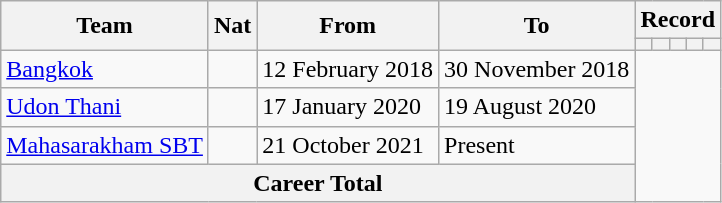<table class=wikitable style=text-align:center>
<tr>
<th rowspan=2>Team</th>
<th rowspan=2>Nat</th>
<th rowspan=2>From</th>
<th rowspan=2>To</th>
<th colspan=5>Record</th>
</tr>
<tr>
<th></th>
<th></th>
<th></th>
<th></th>
<th></th>
</tr>
<tr>
<td align=left><a href='#'>Bangkok</a></td>
<td></td>
<td align=left>12 February 2018</td>
<td align=left>30 November 2018<br></td>
</tr>
<tr>
<td align=left><a href='#'>Udon Thani</a></td>
<td></td>
<td align=left>17 January 2020</td>
<td align=left>19 August 2020<br></td>
</tr>
<tr>
<td align=left><a href='#'>Mahasarakham SBT</a></td>
<td></td>
<td align=left>21 October 2021</td>
<td align=left>Present<br></td>
</tr>
<tr>
<th colspan=4>Career Total<br></th>
</tr>
</table>
